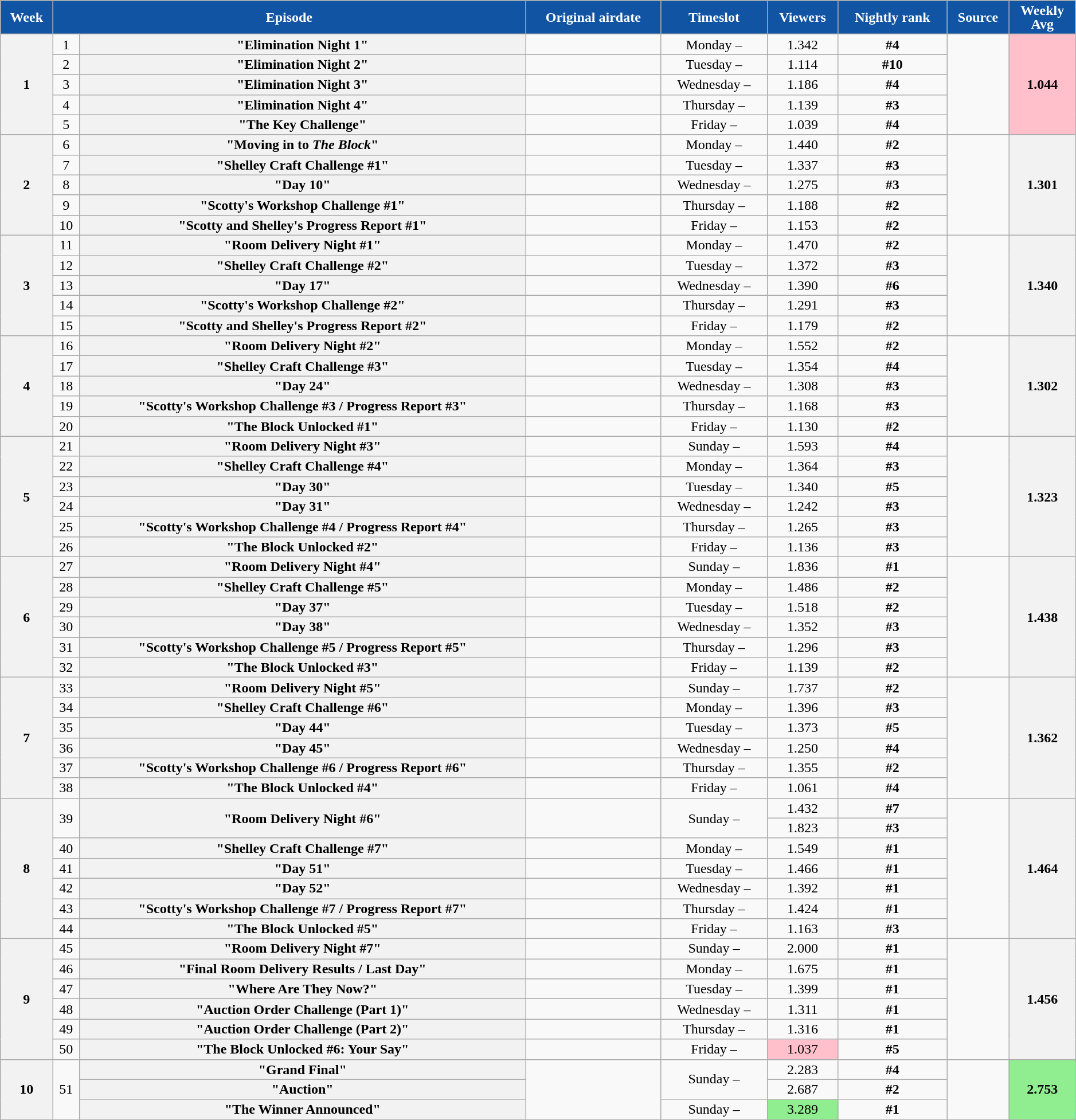<table class="wikitable plainrowheaders" style="text-align:center; line-height:16px; width:99%;">
<tr>
<th scope="col" style="background:#1254A4; color:white;">Week</th>
<th scope="col" style="background:#1254A4; color:white;" colspan="2">Episode</th>
<th scope="col" style="background:#1254A4; color:white;">Original airdate</th>
<th scope="col" style="background:#1254A4; color:white;">Timeslot</th>
<th scope="col" style="background:#1254A4; color:white;">Viewers<br><small></small></th>
<th scope="col" style="background:#1254A4; color:white;">Nightly rank</th>
<th scope="col" style="background:#1254A4; color:white;">Source</th>
<th scope="col" style="background:#1254A4; color:white;">Weekly<br>Avg</th>
</tr>
<tr>
<th style="text-align:center" rowspan="5">1</th>
<td style="text-align:center">1</td>
<th scope="row" style="text-align:center">"Elimination Night 1"</th>
<td></td>
<td>Monday –</td>
<td>1.342</td>
<td><strong>#4</strong></td>
<td rowspan=5></td>
<th rowspan=5 style="background:#FFC0CB">1.044</th>
</tr>
<tr>
<td style="text-align:center">2</td>
<th scope="row" style="text-align:center">"Elimination Night 2"</th>
<td></td>
<td>Tuesday –</td>
<td>1.114</td>
<td><strong>#10</strong></td>
</tr>
<tr>
<td style="text-align:center">3</td>
<th scope="row" style="text-align:center">"Elimination Night 3"</th>
<td></td>
<td>Wednesday –</td>
<td>1.186</td>
<td><strong>#4</strong></td>
</tr>
<tr>
<td style="text-align:center">4</td>
<th scope="row" style="text-align:center">"Elimination Night 4"</th>
<td></td>
<td>Thursday –</td>
<td>1.139</td>
<td><strong>#3</strong></td>
</tr>
<tr>
<td style="text-align:center">5</td>
<th scope="row" style="text-align:center">"The Key Challenge"</th>
<td></td>
<td>Friday –</td>
<td>1.039</td>
<td><strong>#4</strong></td>
</tr>
<tr>
<th style="text-align:center" rowspan="5">2</th>
<td style="text-align:center">6</td>
<th scope="row" style="text-align:center">"Moving in to <em>The Block</em>"</th>
<td></td>
<td>Monday –</td>
<td>1.440</td>
<td><strong>#2</strong></td>
<td rowspan=5></td>
<th rowspan=5>1.301</th>
</tr>
<tr>
<td style="text-align:center">7</td>
<th scope="row" style="text-align:center">"Shelley Craft Challenge #1"</th>
<td></td>
<td>Tuesday –</td>
<td>1.337</td>
<td><strong>#3</strong></td>
</tr>
<tr>
<td style="text-align:center">8</td>
<th scope="row" style="text-align:center">"Day 10"</th>
<td></td>
<td>Wednesday –</td>
<td>1.275</td>
<td><strong>#3</strong></td>
</tr>
<tr>
<td style="text-align:center">9</td>
<th scope="row" style="text-align:center">"Scotty's Workshop Challenge #1"</th>
<td></td>
<td>Thursday –</td>
<td>1.188</td>
<td><strong>#2</strong></td>
</tr>
<tr>
<td style="text-align:center">10</td>
<th scope="row" style="text-align:center">"Scotty and Shelley's Progress Report #1"</th>
<td></td>
<td>Friday –</td>
<td>1.153</td>
<td><strong>#2</strong></td>
</tr>
<tr>
<th style="text-align:center" rowspan="5">3</th>
<td style="text-align:center">11</td>
<th scope="row" style="text-align:center">"Room Delivery Night #1"</th>
<td></td>
<td>Monday –</td>
<td>1.470</td>
<td><strong>#2</strong></td>
<td rowspan=5></td>
<th rowspan=5>1.340</th>
</tr>
<tr>
<td style="text-align:center">12</td>
<th scope="row" style="text-align:center">"Shelley Craft Challenge #2"</th>
<td></td>
<td>Tuesday –</td>
<td>1.372</td>
<td><strong>#3</strong></td>
</tr>
<tr>
<td style="text-align:center">13</td>
<th scope="row" style="text-align:center">"Day 17"</th>
<td></td>
<td>Wednesday –</td>
<td>1.390</td>
<td><strong>#6</strong></td>
</tr>
<tr>
<td style="text-align:center">14</td>
<th scope="row" style="text-align:center">"Scotty's Workshop Challenge #2"</th>
<td></td>
<td>Thursday –</td>
<td>1.291</td>
<td><strong>#3</strong></td>
</tr>
<tr>
<td style="text-align:center">15</td>
<th scope="row" style="text-align:center">"Scotty and Shelley's Progress Report #2"</th>
<td></td>
<td>Friday –</td>
<td>1.179</td>
<td><strong>#2</strong></td>
</tr>
<tr>
<th style="text-align:center" rowspan="5">4</th>
<td style="text-align:center">16</td>
<th scope="row" style="text-align:center">"Room Delivery Night #2"</th>
<td></td>
<td>Monday –</td>
<td>1.552</td>
<td><strong>#2</strong></td>
<td rowspan=5></td>
<th rowspan=5>1.302</th>
</tr>
<tr>
<td style="text-align:center">17</td>
<th scope="row" style="text-align:center">"Shelley Craft Challenge #3"</th>
<td></td>
<td>Tuesday –</td>
<td>1.354</td>
<td><strong>#4</strong></td>
</tr>
<tr>
<td style="text-align:center">18</td>
<th scope="row" style="text-align:center">"Day 24"</th>
<td></td>
<td>Wednesday –</td>
<td>1.308</td>
<td><strong>#3</strong></td>
</tr>
<tr>
<td style="text-align:center">19</td>
<th scope="row" style="text-align:center">"Scotty's Workshop Challenge #3 / Progress Report #3"</th>
<td></td>
<td>Thursday –</td>
<td>1.168</td>
<td><strong>#3</strong></td>
</tr>
<tr>
<td style="text-align:center">20</td>
<th scope="row" style="text-align:center">"The Block Unlocked #1"</th>
<td></td>
<td>Friday –</td>
<td>1.130</td>
<td><strong>#2</strong></td>
</tr>
<tr>
<th style="text-align:center" rowspan="6">5</th>
<td style="text-align:center">21</td>
<th scope="row" style="text-align:center">"Room Delivery Night #3"</th>
<td></td>
<td>Sunday –</td>
<td>1.593</td>
<td><strong>#4</strong></td>
<td rowspan=6></td>
<th rowspan=6>1.323</th>
</tr>
<tr>
<td style="text-align:center">22</td>
<th scope="row" style="text-align:center">"Shelley Craft Challenge #4"</th>
<td></td>
<td>Monday –</td>
<td>1.364</td>
<td><strong>#3</strong></td>
</tr>
<tr>
<td style="text-align:center">23</td>
<th scope="row" style="text-align:center">"Day 30"</th>
<td></td>
<td>Tuesday –</td>
<td>1.340</td>
<td><strong>#5</strong></td>
</tr>
<tr>
<td style="text-align:center">24</td>
<th scope="row" style="text-align:center">"Day 31"</th>
<td></td>
<td>Wednesday –</td>
<td>1.242</td>
<td><strong>#3</strong></td>
</tr>
<tr>
<td style="text-align:center">25</td>
<th scope="row" style="text-align:center">"Scotty's Workshop Challenge #4 / Progress Report #4"</th>
<td></td>
<td>Thursday –</td>
<td>1.265</td>
<td><strong>#3</strong></td>
</tr>
<tr>
<td style="text-align:center">26</td>
<th scope="row" style="text-align:center">"The Block Unlocked #2"</th>
<td></td>
<td>Friday –</td>
<td>1.136</td>
<td><strong>#3</strong></td>
</tr>
<tr>
<th style="text-align:center" rowspan="6">6</th>
<td style="text-align:center">27</td>
<th scope="row" style="text-align:center">"Room Delivery Night #4"</th>
<td></td>
<td>Sunday –</td>
<td>1.836</td>
<td><strong>#1</strong></td>
<td rowspan=6></td>
<th rowspan=6>1.438</th>
</tr>
<tr>
<td style="text-align:center">28</td>
<th scope="row" style="text-align:center">"Shelley Craft Challenge #5"</th>
<td></td>
<td>Monday –</td>
<td>1.486</td>
<td><strong>#2</strong></td>
</tr>
<tr>
<td style="text-align:center">29</td>
<th scope="row" style="text-align:center">"Day 37"</th>
<td></td>
<td>Tuesday –</td>
<td>1.518</td>
<td><strong>#2</strong></td>
</tr>
<tr>
<td style="text-align:center">30</td>
<th scope="row" style="text-align:center">"Day 38"</th>
<td></td>
<td>Wednesday –</td>
<td>1.352</td>
<td><strong>#3</strong></td>
</tr>
<tr>
<td style="text-align:center">31</td>
<th scope="row" style="text-align:center">"Scotty's Workshop Challenge #5 / Progress Report #5"</th>
<td></td>
<td>Thursday –</td>
<td>1.296</td>
<td><strong>#3</strong></td>
</tr>
<tr>
<td style="text-align:center">32</td>
<th scope="row" style="text-align:center">"The Block Unlocked #3"</th>
<td></td>
<td>Friday –</td>
<td>1.139</td>
<td><strong>#2</strong></td>
</tr>
<tr>
<th style="text-align:center" rowspan="6">7</th>
<td style="text-align:center">33</td>
<th scope="row" style="text-align:center">"Room Delivery Night #5"</th>
<td></td>
<td>Sunday –</td>
<td>1.737</td>
<td><strong>#2</strong></td>
<td rowspan=6></td>
<th rowspan=6>1.362</th>
</tr>
<tr>
<td style="text-align:center">34</td>
<th scope="row" style="text-align:center">"Shelley Craft Challenge #6"</th>
<td></td>
<td>Monday –</td>
<td>1.396</td>
<td><strong>#3</strong></td>
</tr>
<tr>
<td style="text-align:center">35</td>
<th scope="row" style="text-align:center">"Day 44"</th>
<td></td>
<td>Tuesday –</td>
<td>1.373</td>
<td><strong>#5</strong></td>
</tr>
<tr>
<td style="text-align:center">36</td>
<th scope="row" style="text-align:center">"Day 45"</th>
<td></td>
<td>Wednesday –</td>
<td>1.250</td>
<td><strong>#4</strong></td>
</tr>
<tr>
<td style="text-align:center">37</td>
<th scope="row" style="text-align:center">"Scotty's Workshop Challenge #6 / Progress Report #6"</th>
<td></td>
<td>Thursday –</td>
<td>1.355</td>
<td><strong>#2</strong></td>
</tr>
<tr>
<td style="text-align:center">38</td>
<th scope="row" style="text-align:center">"The Block Unlocked #4"</th>
<td></td>
<td>Friday –</td>
<td>1.061</td>
<td><strong>#4</strong></td>
</tr>
<tr>
<th style="text-align:center" rowspan="7">8</th>
<td style="text-align:center" rowspan=2>39</td>
<th scope="row" style="text-align:center" rowspan=2>"Room Delivery Night #6"</th>
<td rowspan=2></td>
<td rowspan=2>Sunday –</td>
<td>1.432</td>
<td><strong>#7</strong></td>
<td rowspan=7></td>
<th rowspan=7>1.464</th>
</tr>
<tr>
<td>1.823</td>
<td><strong>#3</strong></td>
</tr>
<tr>
<td style="text-align:center">40</td>
<th scope="row" style="text-align:center">"Shelley Craft Challenge #7"</th>
<td></td>
<td>Monday –</td>
<td>1.549</td>
<td><strong>#1</strong></td>
</tr>
<tr>
<td style="text-align:center">41</td>
<th scope="row" style="text-align:center">"Day 51"</th>
<td></td>
<td>Tuesday –</td>
<td>1.466</td>
<td><strong>#1</strong></td>
</tr>
<tr>
<td style="text-align:center">42</td>
<th scope="row" style="text-align:center">"Day 52"</th>
<td></td>
<td>Wednesday –</td>
<td>1.392</td>
<td><strong>#1</strong></td>
</tr>
<tr>
<td style="text-align:center">43</td>
<th scope="row" style="text-align:center">"Scotty's Workshop Challenge #7 / Progress Report #7"</th>
<td></td>
<td>Thursday –</td>
<td>1.424</td>
<td><strong>#1</strong></td>
</tr>
<tr>
<td style="text-align:center">44</td>
<th scope="row" style="text-align:center">"The Block Unlocked #5"</th>
<td></td>
<td>Friday –</td>
<td>1.163</td>
<td><strong>#3</strong></td>
</tr>
<tr>
<th style="text-align:center" rowspan="6">9</th>
<td style="text-align:center">45</td>
<th scope="row" style="text-align:center">"Room Delivery Night #7"</th>
<td></td>
<td>Sunday –</td>
<td>2.000</td>
<td><strong>#1</strong></td>
<td rowspan=6></td>
<th rowspan=6>1.456</th>
</tr>
<tr>
<td style="text-align:center">46</td>
<th scope="row" style="text-align:center">"Final Room Delivery Results / Last Day"</th>
<td></td>
<td>Monday –</td>
<td>1.675</td>
<td><strong>#1</strong></td>
</tr>
<tr>
<td style="text-align:center">47</td>
<th scope="row" style="text-align:center">"Where Are They Now?"</th>
<td></td>
<td>Tuesday –</td>
<td>1.399</td>
<td><strong>#1</strong></td>
</tr>
<tr>
<td style="text-align:center">48</td>
<th scope="row" style="text-align:center">"Auction Order Challenge (Part 1)"</th>
<td></td>
<td>Wednesday –</td>
<td>1.311</td>
<td><strong>#1</strong></td>
</tr>
<tr>
<td style="text-align:center">49</td>
<th scope="row" style="text-align:center">"Auction Order Challenge (Part 2)"</th>
<td></td>
<td>Thursday –</td>
<td>1.316</td>
<td><strong>#1</strong></td>
</tr>
<tr>
<td style="text-align:center">50</td>
<th scope="row" style="text-align:center">"The Block Unlocked #6: Your Say"</th>
<td></td>
<td>Friday –</td>
<td style="background:#FFC0CB">1.037</td>
<td><strong>#5</strong></td>
</tr>
<tr>
<th style="text-align:center" rowspan="3">10</th>
<td style="text-align:center" rowspan=3>51</td>
<th scope="row" style="text-align:center">"Grand Final"</th>
<td rowspan=3></td>
<td rowspan=2>Sunday –</td>
<td>2.283</td>
<td><strong>#4</strong></td>
<td rowspan=3></td>
<th rowspan=3 style="background:#90EE90">2.753</th>
</tr>
<tr>
<th scope="row" style="text-align:center">"Auction"</th>
<td>2.687</td>
<td><strong>#2</strong></td>
</tr>
<tr>
<th scope="row" style="text-align:center">"The Winner Announced"</th>
<td>Sunday –</td>
<td style="background:#90EE90">3.289</td>
<td><strong>#1</strong></td>
</tr>
<tr>
</tr>
</table>
